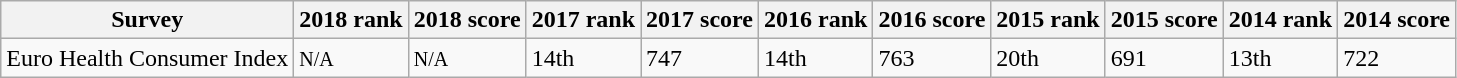<table class="wikitable">
<tr>
<th>Survey</th>
<th>2018 rank</th>
<th>2018 score</th>
<th>2017 rank</th>
<th>2017 score</th>
<th>2016 rank</th>
<th>2016 score</th>
<th>2015 rank</th>
<th>2015 score</th>
<th>2014 rank</th>
<th>2014 score</th>
</tr>
<tr>
<td>Euro Health Consumer Index</td>
<td><small>N/A</small></td>
<td><small>N/A</small></td>
<td> 14th</td>
<td> 747</td>
<td> 14th</td>
<td> 763</td>
<td> 20th</td>
<td> 691</td>
<td> 13th</td>
<td> 722</td>
</tr>
</table>
